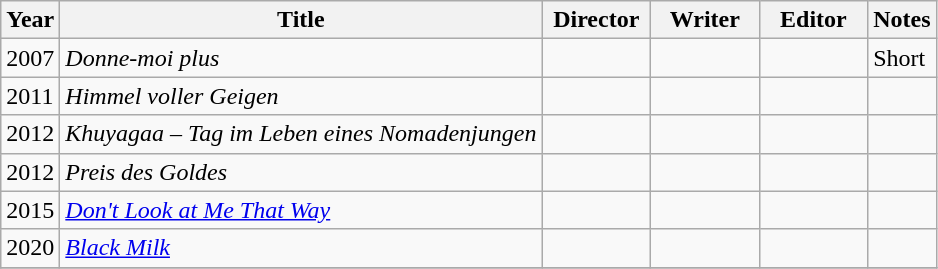<table class="wikitable">
<tr>
<th>Year</th>
<th>Title</th>
<th width=65>Director</th>
<th width=65>Writer</th>
<th width=65>Editor</th>
<th>Notes</th>
</tr>
<tr>
<td>2007</td>
<td><em>Donne-moi plus</em></td>
<td></td>
<td></td>
<td></td>
<td>Short</td>
</tr>
<tr>
<td>2011</td>
<td><em>Himmel voller Geigen</em></td>
<td></td>
<td></td>
<td></td>
<td></td>
</tr>
<tr>
<td>2012</td>
<td><em>Khuyagaa – Tag im Leben eines Nomadenjungen</em></td>
<td></td>
<td></td>
<td></td>
<td></td>
</tr>
<tr>
<td>2012</td>
<td><em>Preis des Goldes</em></td>
<td></td>
<td></td>
<td></td>
<td></td>
</tr>
<tr>
<td>2015</td>
<td><em><a href='#'>Don't Look at Me That Way</a></em></td>
<td></td>
<td></td>
<td></td>
<td></td>
</tr>
<tr>
<td>2020</td>
<td><em><a href='#'>Black Milk</a></em></td>
<td></td>
<td></td>
<td></td>
<td></td>
</tr>
<tr>
</tr>
</table>
